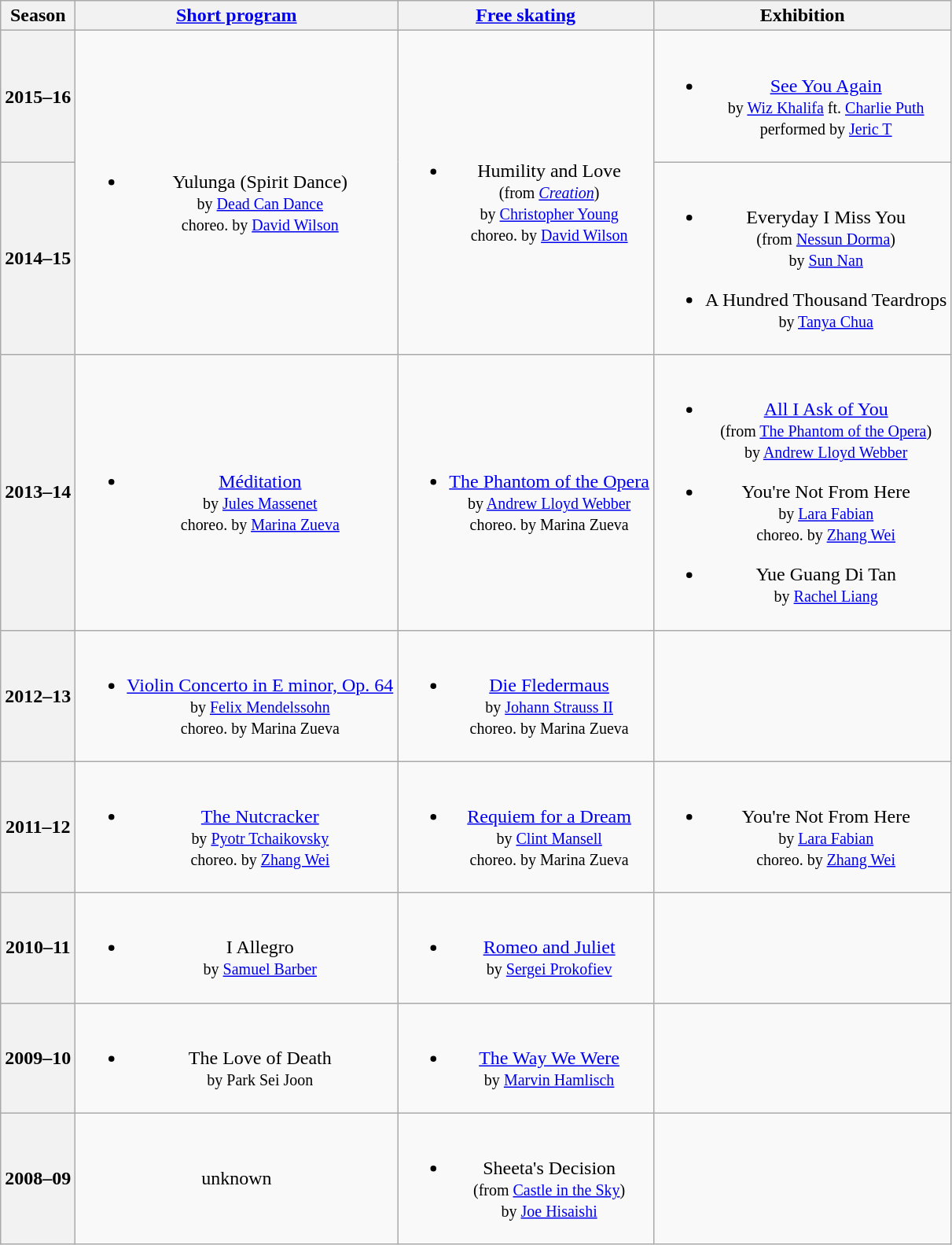<table class="wikitable" style="text-align:center">
<tr>
<th>Season</th>
<th><a href='#'>Short program</a></th>
<th><a href='#'>Free skating</a></th>
<th>Exhibition</th>
</tr>
<tr>
<th>2015–16 <br></th>
<td rowspan=2><br><ul><li>Yulunga (Spirit Dance) <br><small> by <a href='#'>Dead Can Dance</a> <br> choreo. by <a href='#'>David Wilson</a> </small></li></ul></td>
<td rowspan=2><br><ul><li>Humility and Love <br><small> (from <em><a href='#'>Creation</a></em>) <br> by <a href='#'>Christopher Young</a> <br> choreo. by <a href='#'>David Wilson</a> </small></li></ul></td>
<td><br><ul><li><a href='#'>See You Again</a> <br><small> by <a href='#'>Wiz Khalifa</a> ft. <a href='#'>Charlie Puth</a> <br> performed by <a href='#'>Jeric T</a> </small></li></ul></td>
</tr>
<tr>
<th>2014–15 <br></th>
<td><br><ul><li>Everyday I Miss You <br><small> (from <a href='#'>Nessun Dorma</a>) <br> by <a href='#'>Sun Nan</a></small></li></ul><ul><li>A Hundred Thousand Teardrops <br><small> by <a href='#'>Tanya Chua</a> </small></li></ul></td>
</tr>
<tr>
<th>2013–14 <br> </th>
<td><br><ul><li><a href='#'>Méditation</a> <br><small> by <a href='#'>Jules Massenet</a> <br> choreo. by <a href='#'>Marina Zueva</a> </small></li></ul></td>
<td><br><ul><li><a href='#'>The Phantom of the Opera</a> <br><small>  by <a href='#'>Andrew Lloyd Webber</a> <br> choreo. by Marina Zueva </small></li></ul></td>
<td><br><ul><li><a href='#'>All I Ask of You</a> <br><small> (from <a href='#'>The Phantom of the Opera</a>) <br> by <a href='#'>Andrew Lloyd Webber</a> </small></li></ul><ul><li>You're Not From Here <br><small> by <a href='#'>Lara Fabian</a> <br> choreo. by <a href='#'>Zhang Wei</a> </small></li></ul><ul><li>Yue Guang Di Tan <br><small> by <a href='#'>Rachel Liang</a> </small></li></ul></td>
</tr>
<tr>
<th>2012–13 <br> </th>
<td><br><ul><li><a href='#'>Violin Concerto in E minor, Op. 64</a> <br><small> by <a href='#'>Felix Mendelssohn</a> <br> choreo. by Marina Zueva </small></li></ul></td>
<td><br><ul><li><a href='#'>Die Fledermaus</a> <br><small> by <a href='#'>Johann Strauss II</a> <br> choreo. by Marina Zueva </small></li></ul></td>
<td></td>
</tr>
<tr>
<th>2011–12 <br> </th>
<td><br><ul><li><a href='#'>The Nutcracker</a> <br><small> by <a href='#'>Pyotr Tchaikovsky</a> <br> choreo. by <a href='#'>Zhang Wei</a> </small></li></ul></td>
<td><br><ul><li><a href='#'>Requiem for a Dream</a> <br><small> by <a href='#'>Clint Mansell</a> <br> choreo. by Marina Zueva </small></li></ul></td>
<td><br><ul><li>You're Not From Here <br><small> by <a href='#'>Lara Fabian</a> <br> choreo. by <a href='#'>Zhang Wei</a> </small></li></ul></td>
</tr>
<tr>
<th>2010–11 <br> </th>
<td><br><ul><li>I Allegro <br><small> by <a href='#'>Samuel Barber</a> </small></li></ul></td>
<td><br><ul><li><a href='#'>Romeo and Juliet</a> <br><small> by <a href='#'>Sergei Prokofiev</a> </small></li></ul></td>
<td></td>
</tr>
<tr>
<th>2009–10 <br> </th>
<td><br><ul><li>The Love of Death <br><small> by Park Sei Joon </small></li></ul></td>
<td><br><ul><li><a href='#'>The Way We Were</a> <br><small> by <a href='#'>Marvin Hamlisch</a> </small></li></ul></td>
<td></td>
</tr>
<tr>
<th>2008–09</th>
<td align="center">unknown</td>
<td><br><ul><li>Sheeta's Decision <br><small> (from <a href='#'>Castle in the Sky</a>) <br> by <a href='#'>Joe Hisaishi</a> </small></li></ul></td>
<td></td>
</tr>
</table>
